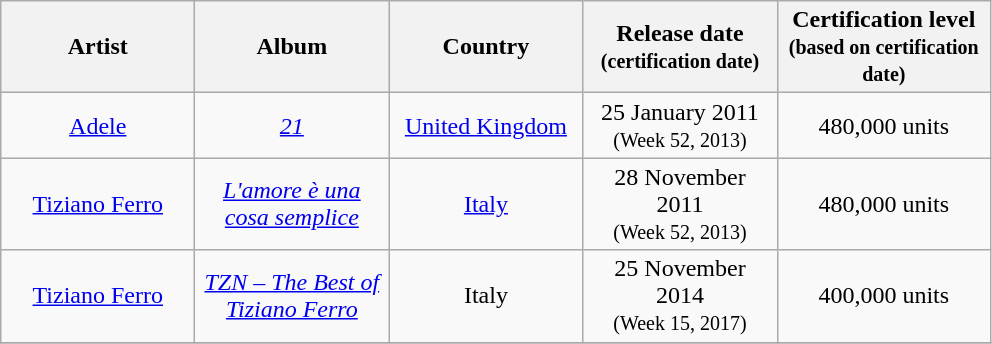<table class="wikitable plainrowheaders sortable">
<tr>
<th scope="col" style="width:122px;">Artist</th>
<th scope="col" style="width:122px;">Album</th>
<th scope="col" style="width:122px;">Country</th>
<th scope="col" style="width:122px;">Release date<br><small>(certification date)</small></th>
<th scope="col" style="width:135px;">Certification level<br><small>(based on certification date)</small></th>
</tr>
<tr>
<td style="text-align:center;"><a href='#'>Adele</a></td>
<td style="text-align:center;"><em><a href='#'>21</a></em></td>
<td style="text-align:center;"><a href='#'>United Kingdom</a></td>
<td style="text-align:center;">25 January 2011<br><small>(Week 52, 2013)</small></td>
<td style="text-align:center;">480,000 units</td>
</tr>
<tr>
<td style="text-align:center;"><a href='#'>Tiziano Ferro</a></td>
<td style="text-align:center;"><em><a href='#'>L'amore è una cosa semplice</a></em></td>
<td style="text-align:center;"><a href='#'>Italy</a></td>
<td style="text-align:center;">28 November 2011<br><small>(Week 52, 2013)</small></td>
<td style="text-align:center;">480,000 units</td>
</tr>
<tr>
<td style="text-align:center;"><a href='#'>Tiziano Ferro</a></td>
<td style="text-align:center;"><em><a href='#'>TZN – The Best of Tiziano Ferro</a></em></td>
<td style="text-align:center;">Italy</td>
<td style="text-align:center;">25 November 2014<br><small>(Week 15, 2017)</small></td>
<td style="text-align:center;">400,000 units</td>
</tr>
<tr>
</tr>
</table>
